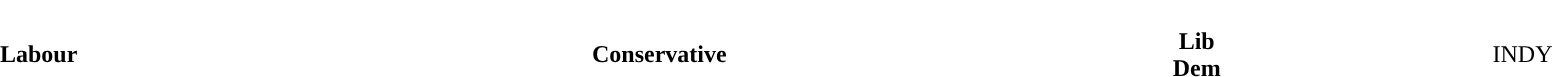<table style="width:100%; text-align:center;">
<tr style="color:white;">
<td style="background:"><strong>42</strong></td>
<td style="background:"><strong>18</strong></td>
<td style="background:"><strong>14</strong></td>
<td style="background:"><strong>1</strong></td>
</tr>
<tr>
<td><span><strong>Labour</strong></span></td>
<td><span><strong>Conservative</strong></span></td>
<td><span><strong>Lib<br>Dem</strong></span></td>
<td>INDY</td>
</tr>
</table>
